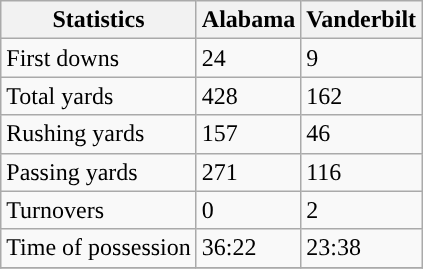<table class="wikitable" style="float: left;">
<tr>
<th>Statistics</th>
<th>Alabama</th>
<th>Vanderbilt</th>
</tr>
<tr>
<td>First downs</td>
<td>24</td>
<td>9</td>
</tr>
<tr>
<td>Total yards</td>
<td>428</td>
<td>162</td>
</tr>
<tr>
<td>Rushing yards</td>
<td>157</td>
<td>46</td>
</tr>
<tr>
<td>Passing yards</td>
<td>271</td>
<td>116</td>
</tr>
<tr>
<td>Turnovers</td>
<td>0</td>
<td>2</td>
</tr>
<tr>
<td>Time of possession</td>
<td>36:22</td>
<td>23:38</td>
</tr>
<tr>
</tr>
</table>
